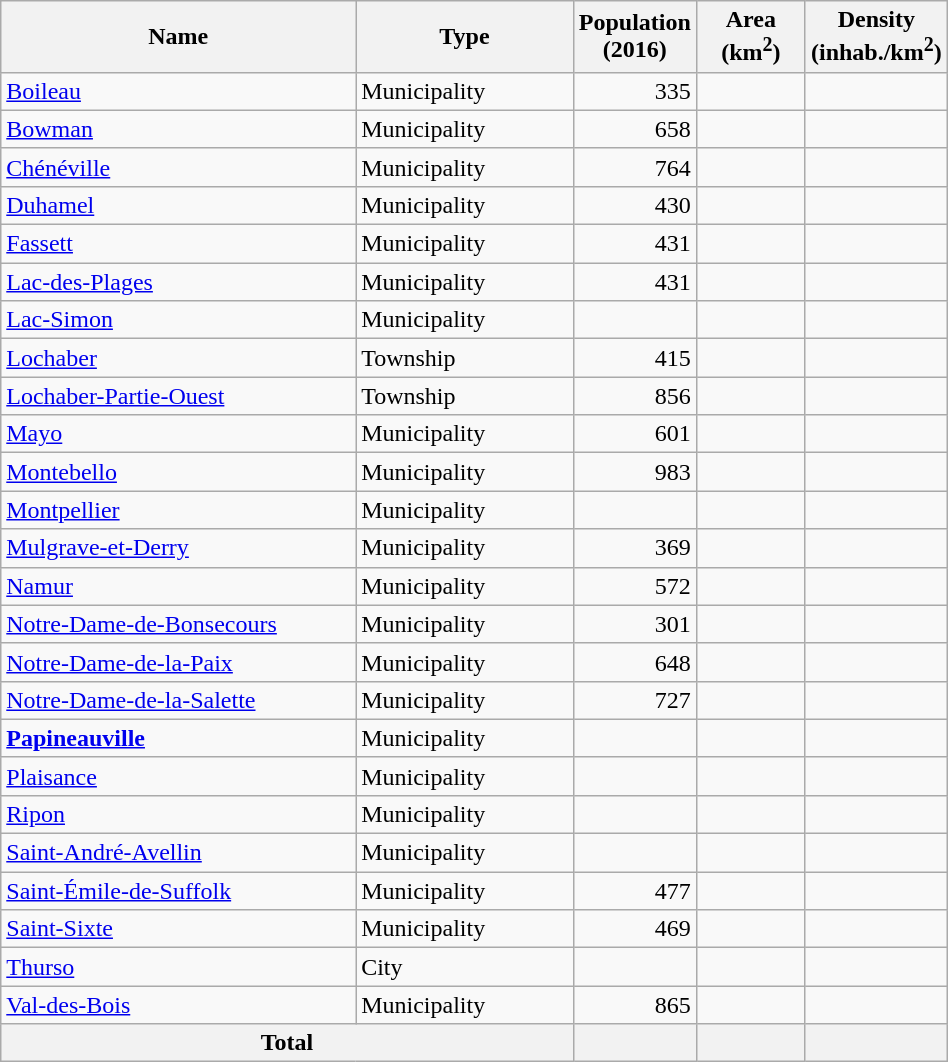<table class="wikitable alternance centre" width="50%">
<tr>
<th scope="col" width="40%">Name</th>
<th scope="col" width="24%">Type</th>
<th scope="col" width="12%">Population<br>(2016)</th>
<th scope="col" width="12%">Area<br>(km<sup>2</sup>)</th>
<th scope="col" width="12%">Density<br>(inhab./km<sup>2</sup>)</th>
</tr>
<tr --->
<td align="left"><a href='#'>Boileau</a></td>
<td align="left">Municipality</td>
<td align="right">335</td>
<td align="right"></td>
<td align="right"></td>
</tr>
<tr --->
<td align="left"><a href='#'>Bowman</a></td>
<td align="left">Municipality</td>
<td align="right">658</td>
<td align="right"></td>
<td align="right"></td>
</tr>
<tr --->
<td align="left"><a href='#'>Chénéville</a></td>
<td align="left">Municipality</td>
<td align="right">764</td>
<td align="right"></td>
<td align="right"></td>
</tr>
<tr --->
<td align="left"><a href='#'>Duhamel</a></td>
<td align="left">Municipality</td>
<td align="right">430</td>
<td align="right"></td>
<td align="right"></td>
</tr>
<tr --->
<td align="left"><a href='#'>Fassett</a></td>
<td align="left">Municipality</td>
<td align="right">431</td>
<td align="right"></td>
<td align="right"></td>
</tr>
<tr --->
<td align="left"><a href='#'>Lac-des-Plages</a></td>
<td align="left">Municipality</td>
<td align="right">431</td>
<td align="right"></td>
<td align="right"></td>
</tr>
<tr --->
<td align="left"><a href='#'>Lac-Simon</a></td>
<td align="left">Municipality</td>
<td align="right"></td>
<td align="right"></td>
<td align="right"></td>
</tr>
<tr --->
<td align="left"><a href='#'>Lochaber</a></td>
<td align="left">Township</td>
<td align="right">415</td>
<td align="right"></td>
<td align="right"></td>
</tr>
<tr --->
<td align="left"><a href='#'>Lochaber-Partie-Ouest</a></td>
<td align="left">Township</td>
<td align="right">856</td>
<td align="right"></td>
<td align="right"></td>
</tr>
<tr --->
<td align="left"><a href='#'>Mayo</a></td>
<td align="left">Municipality</td>
<td align="right">601</td>
<td align="right"></td>
<td align="right"></td>
</tr>
<tr --->
<td align="left"><a href='#'>Montebello</a></td>
<td align="left">Municipality</td>
<td align="right">983</td>
<td align="right"></td>
<td align="right"></td>
</tr>
<tr --->
<td align="left"><a href='#'>Montpellier</a></td>
<td align="left">Municipality</td>
<td align="right"></td>
<td align="right"></td>
<td align="right"></td>
</tr>
<tr --->
<td align="left"><a href='#'>Mulgrave-et-Derry</a></td>
<td align="left">Municipality</td>
<td align="right">369</td>
<td align="right"></td>
<td align="right"></td>
</tr>
<tr --->
<td align="left"><a href='#'>Namur</a></td>
<td align="left">Municipality</td>
<td align="right">572</td>
<td align="right"></td>
<td align="right"></td>
</tr>
<tr --->
<td align="left"><a href='#'>Notre-Dame-de-Bonsecours</a></td>
<td align="left">Municipality</td>
<td align="right">301</td>
<td align="right"></td>
<td align="right"></td>
</tr>
<tr --->
<td align="left"><a href='#'>Notre-Dame-de-la-Paix</a></td>
<td align="left">Municipality</td>
<td align="right">648</td>
<td align="right"></td>
<td align="right"></td>
</tr>
<tr --->
<td align="left"><a href='#'>Notre-Dame-de-la-Salette</a></td>
<td align="left">Municipality</td>
<td align="right">727</td>
<td align="right"></td>
<td align="right"></td>
</tr>
<tr --->
<td align="left"><strong><a href='#'>Papineauville</a></strong></td>
<td align="left">Municipality</td>
<td align="right"></td>
<td align="right"></td>
<td align="right"></td>
</tr>
<tr --->
<td align="left"><a href='#'>Plaisance</a></td>
<td align="left">Municipality</td>
<td align="right"></td>
<td align="right"></td>
<td align="right"></td>
</tr>
<tr --->
<td align="left"><a href='#'>Ripon</a></td>
<td align="left">Municipality</td>
<td align="right"></td>
<td align="right"></td>
<td align="right"></td>
</tr>
<tr --->
<td align="left"><a href='#'>Saint-André-Avellin</a></td>
<td align="left">Municipality</td>
<td align="right"></td>
<td align="right"></td>
<td align="right"></td>
</tr>
<tr --->
<td align="left"><a href='#'>Saint-Émile-de-Suffolk</a></td>
<td align="left">Municipality</td>
<td align="right">477</td>
<td align="right"></td>
<td align="right"></td>
</tr>
<tr --->
<td align="left"><a href='#'>Saint-Sixte</a></td>
<td align="left">Municipality</td>
<td align="right">469</td>
<td align="right"></td>
<td align="right"></td>
</tr>
<tr --->
<td align="left"><a href='#'>Thurso</a></td>
<td align="left">City</td>
<td align="right"></td>
<td align="right"></td>
<td align="right"></td>
</tr>
<tr --->
<td align="left"><a href='#'>Val-des-Bois</a></td>
<td align="left">Municipality</td>
<td align="right">865</td>
<td align="right"></td>
<td align="right"></td>
</tr>
<tr --->
<th colspan=2>Total</th>
<th></th>
<th></th>
<th></th>
</tr>
</table>
